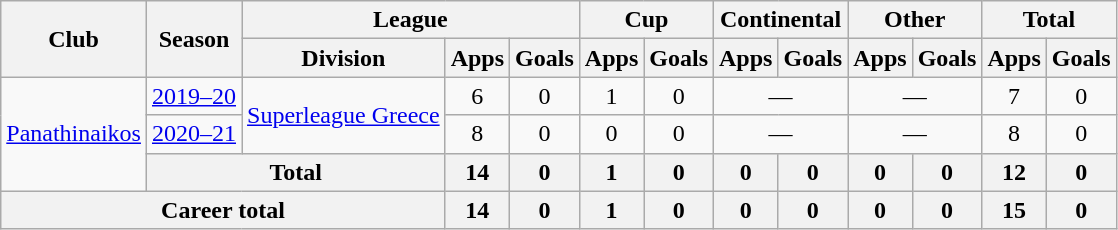<table class="wikitable" style="text-align:center">
<tr>
<th rowspan="2">Club</th>
<th rowspan="2">Season</th>
<th colspan="3">League</th>
<th colspan="2">Cup</th>
<th colspan="2">Continental</th>
<th colspan="2">Other</th>
<th colspan="2">Total</th>
</tr>
<tr>
<th>Division</th>
<th>Apps</th>
<th>Goals</th>
<th>Apps</th>
<th>Goals</th>
<th>Apps</th>
<th>Goals</th>
<th>Apps</th>
<th>Goals</th>
<th>Apps</th>
<th>Goals</th>
</tr>
<tr>
<td rowspan="3"><a href='#'>Panathinaikos</a></td>
<td><a href='#'>2019–20</a></td>
<td rowspan="2"><a href='#'>Superleague Greece</a></td>
<td>6</td>
<td>0</td>
<td>1</td>
<td>0</td>
<td colspan="2">—</td>
<td colspan="2">—</td>
<td>7</td>
<td>0</td>
</tr>
<tr>
<td><a href='#'>2020–21</a></td>
<td>8</td>
<td>0</td>
<td>0</td>
<td>0</td>
<td colspan="2">—</td>
<td colspan="2">—</td>
<td>8</td>
<td>0</td>
</tr>
<tr>
<th colspan="2">Total</th>
<th>14</th>
<th>0</th>
<th>1</th>
<th>0</th>
<th>0</th>
<th>0</th>
<th>0</th>
<th>0</th>
<th>12</th>
<th>0</th>
</tr>
<tr>
<th colspan="3">Career total</th>
<th>14</th>
<th>0</th>
<th>1</th>
<th>0</th>
<th>0</th>
<th>0</th>
<th>0</th>
<th>0</th>
<th>15</th>
<th>0</th>
</tr>
</table>
